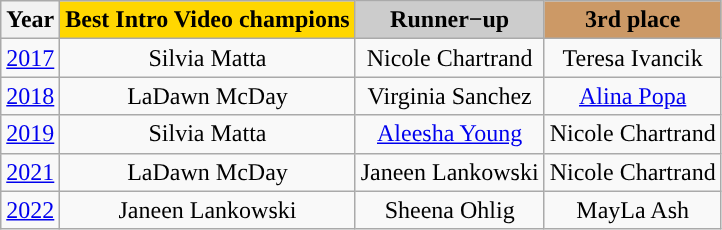<table class="wikitable sortable" style="text-align: center">
<tr>
<th>Year</th>
<th style="background-color:gold;">Best Intro Video champions</th>
<th style="background-color:#CCC;">Runner−up</th>
<th style="background-color:#C96;">3rd place</th>
</tr>
<tr>
<td><a href='#'>2017</a></td>
<td> Silvia Matta</td>
<td> Nicole Chartrand</td>
<td> Teresa Ivancik</td>
</tr>
<tr>
<td><a href='#'>2018</a></td>
<td> LaDawn McDay</td>
<td> Virginia Sanchez</td>
<td> <a href='#'>Alina Popa</a></td>
</tr>
<tr>
<td><a href='#'>2019</a></td>
<td> Silvia Matta</td>
<td> <a href='#'>Aleesha Young</a></td>
<td> Nicole Chartrand</td>
</tr>
<tr>
<td><a href='#'>2021</a></td>
<td> LaDawn McDay</td>
<td> Janeen Lankowski</td>
<td> Nicole Chartrand</td>
</tr>
<tr>
<td><a href='#'>2022</a></td>
<td> Janeen Lankowski</td>
<td> Sheena Ohlig</td>
<td> MayLa Ash</td>
</tr>
</table>
